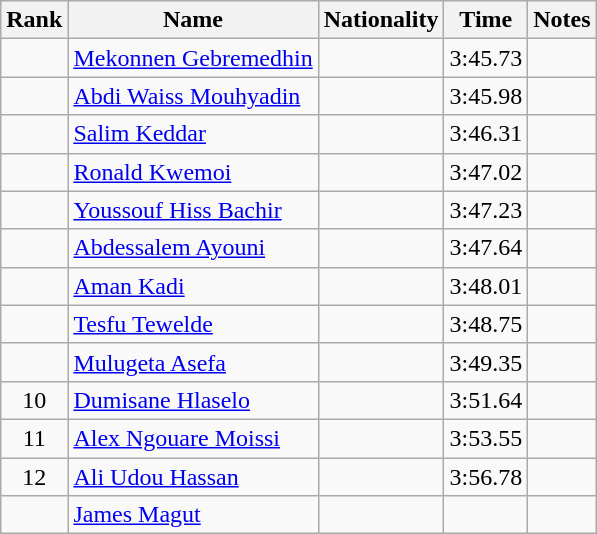<table class="wikitable sortable" style="text-align:center">
<tr>
<th>Rank</th>
<th>Name</th>
<th>Nationality</th>
<th>Time</th>
<th>Notes</th>
</tr>
<tr>
<td></td>
<td align=left><a href='#'>Mekonnen Gebremedhin</a></td>
<td align=left></td>
<td>3:45.73</td>
<td></td>
</tr>
<tr>
<td></td>
<td align=left><a href='#'>Abdi Waiss Mouhyadin</a></td>
<td align=left></td>
<td>3:45.98</td>
<td></td>
</tr>
<tr>
<td></td>
<td align=left><a href='#'>Salim Keddar</a></td>
<td align=left></td>
<td>3:46.31</td>
<td></td>
</tr>
<tr>
<td></td>
<td align=left><a href='#'>Ronald Kwemoi</a></td>
<td align=left></td>
<td>3:47.02</td>
<td></td>
</tr>
<tr>
<td></td>
<td align=left><a href='#'>Youssouf Hiss Bachir</a></td>
<td align=left></td>
<td>3:47.23</td>
<td></td>
</tr>
<tr>
<td></td>
<td align=left><a href='#'>Abdessalem Ayouni</a></td>
<td align=left></td>
<td>3:47.64</td>
<td></td>
</tr>
<tr>
<td></td>
<td align=left><a href='#'>Aman Kadi</a></td>
<td align=left></td>
<td>3:48.01</td>
<td></td>
</tr>
<tr>
<td></td>
<td align=left><a href='#'>Tesfu Tewelde</a></td>
<td align=left></td>
<td>3:48.75</td>
<td></td>
</tr>
<tr>
<td></td>
<td align=left><a href='#'>Mulugeta Asefa</a></td>
<td align=left></td>
<td>3:49.35</td>
<td></td>
</tr>
<tr>
<td>10</td>
<td align=left><a href='#'>Dumisane Hlaselo</a></td>
<td align=left></td>
<td>3:51.64</td>
<td></td>
</tr>
<tr>
<td>11</td>
<td align=left><a href='#'>Alex Ngouare Moissi</a></td>
<td align=left></td>
<td>3:53.55</td>
<td></td>
</tr>
<tr>
<td>12</td>
<td align=left><a href='#'>Ali Udou Hassan</a></td>
<td align=left></td>
<td>3:56.78</td>
<td></td>
</tr>
<tr>
<td></td>
<td align=left><a href='#'>James Magut</a></td>
<td align=left></td>
<td></td>
<td></td>
</tr>
</table>
